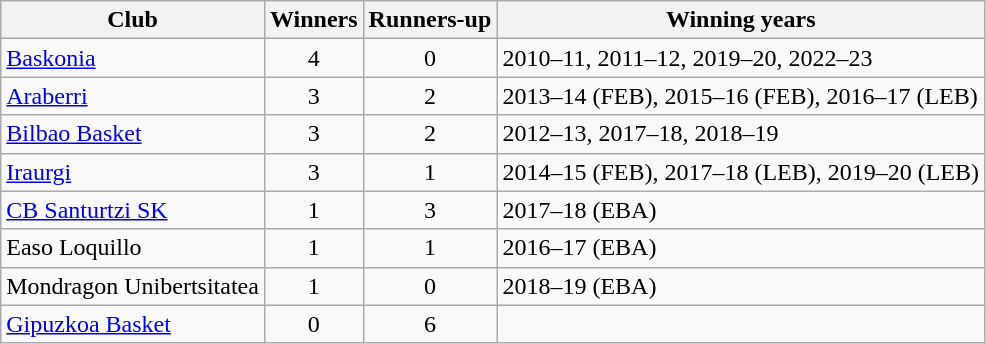<table class="wikitable">
<tr>
<th>Club</th>
<th>Winners</th>
<th>Runners-up</th>
<th>Winning years</th>
</tr>
<tr>
<td><a href='#'>Baskonia</a></td>
<td align="center">4</td>
<td align="center">0</td>
<td>2010–11, 2011–12, 2019–20, 2022–23</td>
</tr>
<tr>
<td><a href='#'>Araberri</a></td>
<td align="center">3</td>
<td align="center">2</td>
<td>2013–14 (FEB), 2015–16 (FEB), 2016–17 (LEB)</td>
</tr>
<tr>
<td><a href='#'>Bilbao Basket</a></td>
<td align="center">3</td>
<td align="center">2</td>
<td>2012–13, 2017–18, 2018–19</td>
</tr>
<tr>
<td><a href='#'>Iraurgi</a></td>
<td align="center">3</td>
<td align="center">1</td>
<td>2014–15 (FEB), 2017–18 (LEB), 2019–20 (LEB)</td>
</tr>
<tr>
<td><a href='#'>CB Santurtzi SK</a></td>
<td align="center">1</td>
<td align="center">3</td>
<td>2017–18 (EBA)</td>
</tr>
<tr>
<td>Easo Loquillo</td>
<td align="center">1</td>
<td align="center">1</td>
<td>2016–17 (EBA)</td>
</tr>
<tr>
<td>Mondragon Unibertsitatea</td>
<td align="center">1</td>
<td align="center">0</td>
<td>2018–19 (EBA)</td>
</tr>
<tr>
<td><a href='#'>Gipuzkoa Basket</a></td>
<td align="center">0</td>
<td align="center">6</td>
<td></td>
</tr>
</table>
